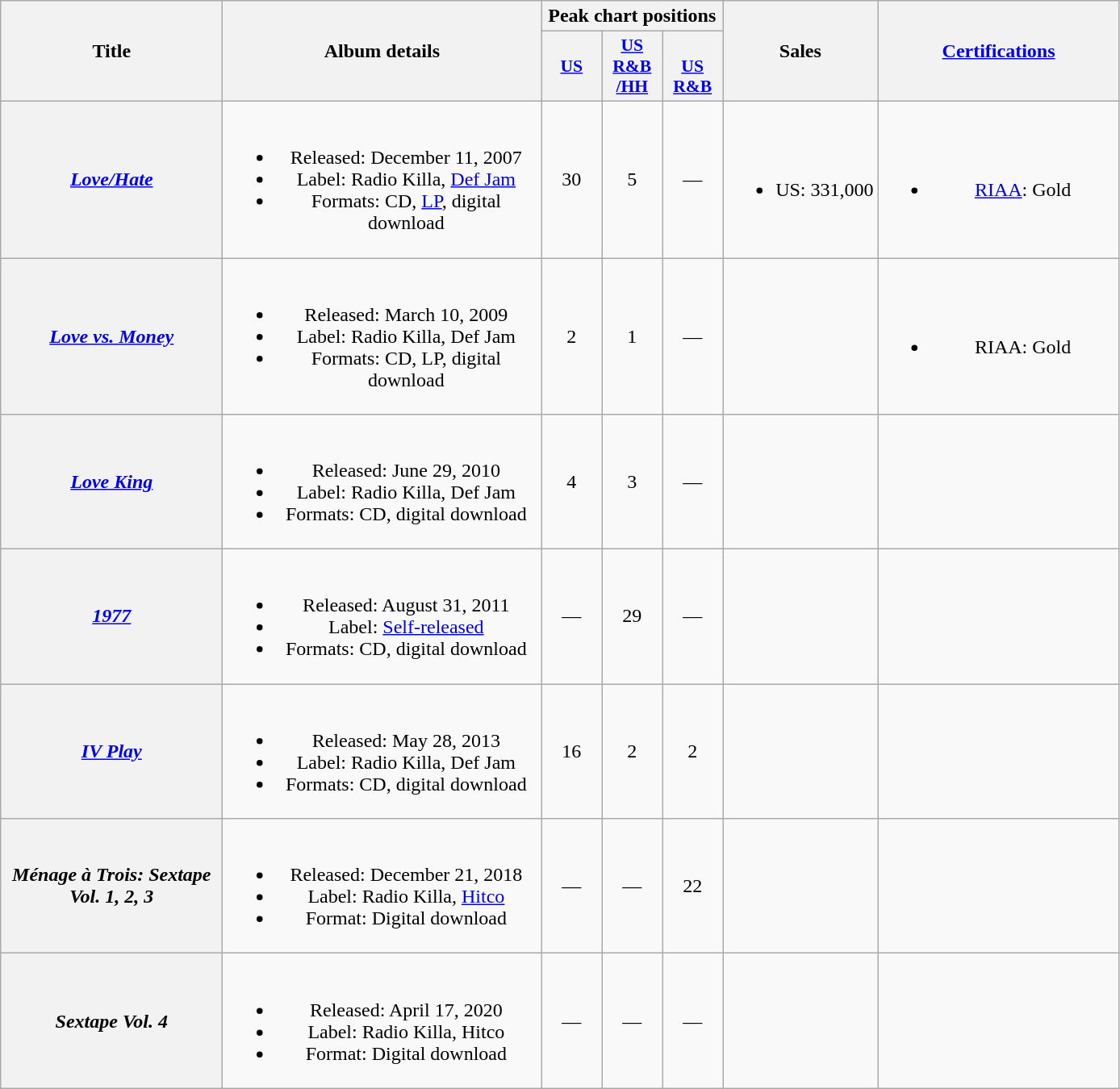<table class="wikitable plainrowheaders" style="text-align:center;" border="1">
<tr>
<th scope="col" rowspan="2" style="width:11em;">Title</th>
<th scope="col" rowspan="2" style="width:16em;">Album details</th>
<th scope="col" colspan="3">Peak chart positions</th>
<th scope="col" rowspan="2">Sales</th>
<th scope="col" rowspan="2" style="width:12em;"><a href='#'>Certifications</a></th>
</tr>
<tr>
<th scope="col" style="width:3em;font-size:90%;"><a href='#'>US</a><br></th>
<th scope="col" style="width:3em;font-size:90%;"><a href='#'>US<br>R&B /HH</a><br></th>
<th scope="col" style="width:3em;font-size:90%;"><br><a href='#'>US<br> R&B</a><br></th>
</tr>
<tr>
<th scope="row"><em><a href='#'>Love/Hate</a></em></th>
<td><br><ul><li>Released: December 11, 2007</li><li>Label: Radio Killa, <a href='#'>Def Jam</a></li><li>Formats: CD, <a href='#'>LP</a>, digital download</li></ul></td>
<td>30</td>
<td>5</td>
<td>—</td>
<td><br><ul><li>US: 331,000</li></ul></td>
<td><br><ul><li><a href='#'>RIAA</a>: Gold</li></ul></td>
</tr>
<tr>
<th scope="row"><em><a href='#'>Love vs. Money</a></em></th>
<td><br><ul><li>Released: March 10, 2009</li><li>Label: Radio Killa, Def Jam</li><li>Formats: CD, LP, digital download</li></ul></td>
<td>2</td>
<td>1</td>
<td>—</td>
<td></td>
<td><br><ul><li>RIAA: Gold</li></ul></td>
</tr>
<tr>
<th scope="row"><em><a href='#'>Love King</a></em></th>
<td><br><ul><li>Released: June 29, 2010</li><li>Label: Radio Killa, Def Jam</li><li>Formats: CD, digital download</li></ul></td>
<td>4</td>
<td>3</td>
<td>—</td>
<td></td>
<td></td>
</tr>
<tr>
<th scope="row"><em><a href='#'>1977</a></em></th>
<td><br><ul><li>Released: August 31, 2011</li><li>Label: <a href='#'>Self-released</a></li><li>Formats: CD, digital download</li></ul></td>
<td>—</td>
<td>29</td>
<td>—</td>
<td></td>
<td></td>
</tr>
<tr>
<th scope="row"><em><a href='#'>IV Play</a></em></th>
<td><br><ul><li>Released: May 28, 2013</li><li>Label: Radio Killa, Def Jam</li><li>Formats: CD, digital download</li></ul></td>
<td>16</td>
<td>2</td>
<td>2</td>
<td></td>
<td></td>
</tr>
<tr>
<th scope="row"><em>Ménage à Trois: Sextape Vol. 1, 2, 3</em></th>
<td><br><ul><li>Released: December 21, 2018</li><li>Label: Radio Killa, <a href='#'>Hitco</a></li><li>Format: Digital download</li></ul></td>
<td>—</td>
<td>—</td>
<td>22</td>
<td></td>
<td></td>
</tr>
<tr>
<th scope="row"><em>Sextape Vol. 4</em></th>
<td><br><ul><li>Released: April 17, 2020</li><li>Label: Radio Killa, Hitco</li><li>Format: Digital download</li></ul></td>
<td>—</td>
<td>—</td>
<td>—</td>
<td></td>
<td></td>
</tr>
</table>
